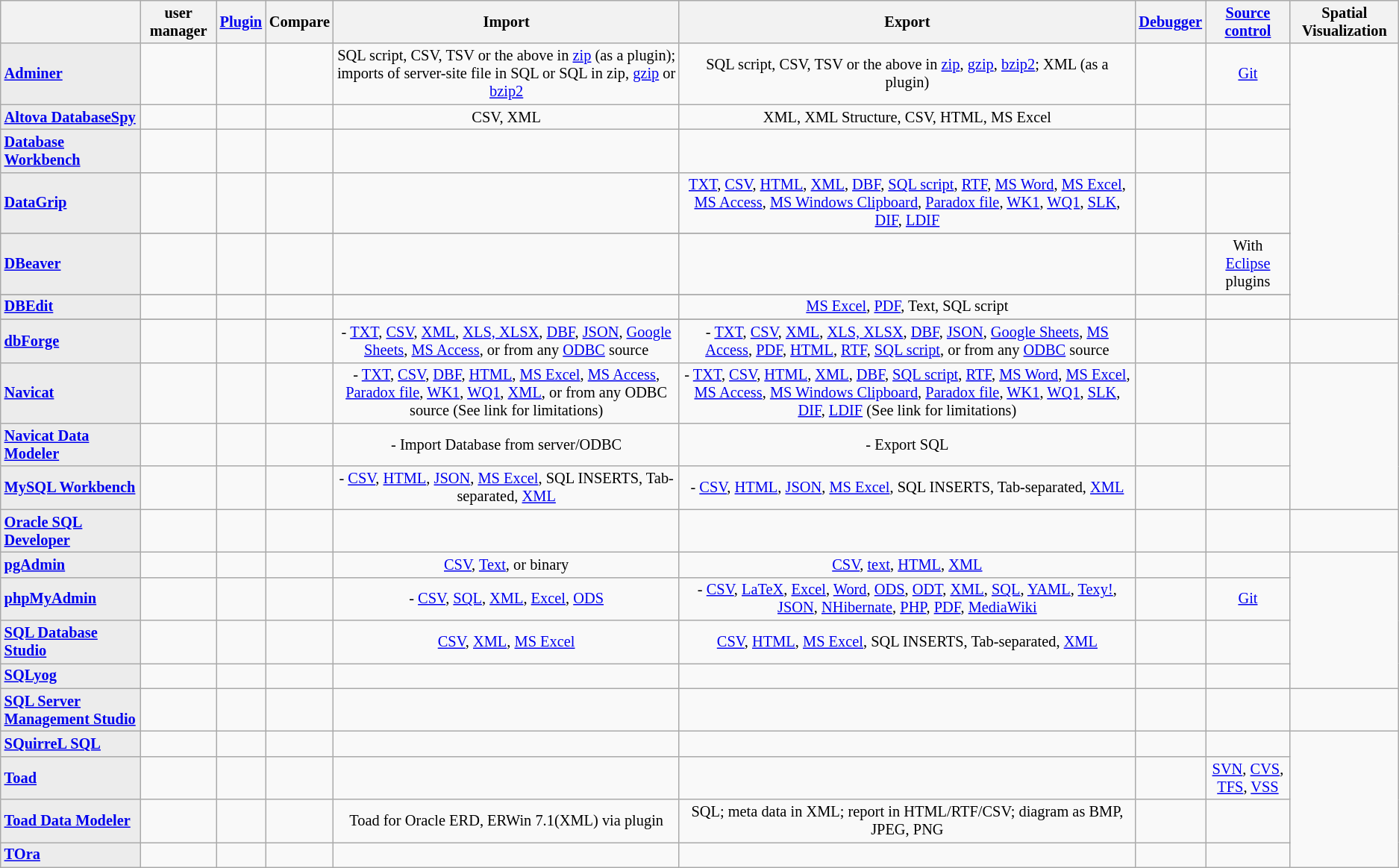<table class="wikitable sortable" style="font-size: 85%; text-align: center">
<tr style="background: #ececec;">
<th></th>
<th>user manager</th>
<th><a href='#'>Plugin</a></th>
<th>Compare</th>
<th>Import</th>
<th>Export</th>
<th><a href='#'>Debugger</a></th>
<th><a href='#'>Source control</a></th>
<th>Spatial Visualization</th>
</tr>
<tr>
<th style="text-align: left; background: #ececec;"><a href='#'>Adminer</a></th>
<td></td>
<td></td>
<td></td>
<td>SQL script, CSV, <abbr>TSV</abbr> or the above in <a href='#'>zip</a> (as a plugin); imports of server-site file in SQL or SQL in zip, <a href='#'>gzip</a> or <a href='#'>bzip2</a></td>
<td>SQL script, CSV, <abbr>TSV</abbr> or the above in <a href='#'>zip</a>, <a href='#'>gzip</a>, <a href='#'>bzip2</a>; XML (as a plugin)</td>
<td></td>
<td><a href='#'>Git</a></td>
</tr>
<tr>
<th style="text-align: left; background: #ececec;"><a href='#'>Altova DatabaseSpy</a></th>
<td></td>
<td></td>
<td></td>
<td>CSV, XML</td>
<td>XML, XML Structure, CSV, HTML, MS Excel</td>
<td></td>
<td></td>
</tr>
<tr>
<th style="text-align: left; background: #ececec;"><a href='#'>Database Workbench</a></th>
<td></td>
<td></td>
<td></td>
<td></td>
<td></td>
<td></td>
<td></td>
</tr>
<tr>
<th style="text-align: left; background: #ececec;"><a href='#'>DataGrip</a></th>
<td></td>
<td></td>
<td></td>
<td></td>
<td><a href='#'>TXT</a>, <a href='#'>CSV</a>, <a href='#'>HTML</a>, <a href='#'>XML</a>, <a href='#'>DBF</a>, <a href='#'>SQL script</a>, <a href='#'>RTF</a>, <a href='#'>MS Word</a>, <a href='#'>MS Excel</a>, <a href='#'>MS Access</a>, <a href='#'>MS Windows Clipboard</a>, <a href='#'>Paradox file</a>, <a href='#'>WK1</a>, <a href='#'>WQ1</a>, <a href='#'>SLK</a>, <a href='#'>DIF</a>, <a href='#'>LDIF</a></td>
<td></td>
<td></td>
</tr>
<tr>
</tr>
<tr>
<th style="text-align: left; background: #ececec;"><a href='#'>DBeaver</a></th>
<td></td>
<td></td>
<td></td>
<td></td>
<td></td>
<td></td>
<td>With <a href='#'>Eclipse</a> plugins</td>
</tr>
<tr>
</tr>
<tr>
<th style="text-align: left; background: #ececec;"><a href='#'>DBEdit</a></th>
<td></td>
<td></td>
<td></td>
<td></td>
<td><a href='#'>MS Excel</a>, <a href='#'>PDF</a>, Text, SQL script</td>
<td></td>
<td></td>
</tr>
<tr>
</tr>
<tr>
<th style="text-align: left; background: #ececec;"><a href='#'>dbForge</a></th>
<td></td>
<td></td>
<td></td>
<td> - <a href='#'>TXT</a>, <a href='#'>CSV</a>, <a href='#'>XML</a>, <a href='#'>XLS, XLSX</a>, <a href='#'>DBF</a>, <a href='#'>JSON</a>, <a href='#'>Google Sheets</a>, <a href='#'>MS Access</a>, or from any <a href='#'>ODBC</a> source</td>
<td> - <a href='#'>TXT</a>, <a href='#'>CSV</a>, <a href='#'>XML</a>, <a href='#'>XLS, XLSX</a>, <a href='#'>DBF</a>, <a href='#'>JSON</a>, <a href='#'>Google Sheets</a>, <a href='#'>MS Access</a>, <a href='#'>PDF</a>, <a href='#'>HTML</a>, <a href='#'>RTF</a>,  <a href='#'>SQL script</a>, or from any <a href='#'>ODBC</a> source</td>
<td></td>
<td></td>
<td></td>
</tr>
<tr>
<th style="text-align: left; background: #ececec;"><a href='#'>Navicat</a></th>
<td></td>
<td></td>
<td></td>
<td> - <a href='#'>TXT</a>, <a href='#'>CSV</a>, <a href='#'>DBF</a>, <a href='#'>HTML</a>, <a href='#'>MS Excel</a>, <a href='#'>MS Access</a>, <a href='#'>Paradox file</a>, <a href='#'>WK1</a>, <a href='#'>WQ1</a>, <a href='#'>XML</a>, or from any ODBC source (See link for limitations)</td>
<td> - <a href='#'>TXT</a>, <a href='#'>CSV</a>, <a href='#'>HTML</a>, <a href='#'>XML</a>, <a href='#'>DBF</a>, <a href='#'>SQL script</a>, <a href='#'>RTF</a>, <a href='#'>MS Word</a>, <a href='#'>MS Excel</a>, <a href='#'>MS Access</a>, <a href='#'>MS Windows Clipboard</a>, <a href='#'>Paradox file</a>, <a href='#'>WK1</a>, <a href='#'>WQ1</a>, <a href='#'>SLK</a>, <a href='#'>DIF</a>, <a href='#'>LDIF</a> (See link for limitations)</td>
<td></td>
<td></td>
</tr>
<tr>
<th style="text-align: left; background: #ececec;"><a href='#'>Navicat Data Modeler</a></th>
<td></td>
<td></td>
<td></td>
<td> - Import Database from server/ODBC</td>
<td> - Export SQL</td>
<td></td>
<td></td>
</tr>
<tr>
<th style="text-align: left; background: #ececec;"><a href='#'>MySQL Workbench</a></th>
<td></td>
<td></td>
<td></td>
<td> - <a href='#'>CSV</a>, <a href='#'>HTML</a>, <a href='#'>JSON</a>, <a href='#'>MS Excel</a>, SQL INSERTS, Tab-separated, <a href='#'>XML</a></td>
<td> - <a href='#'>CSV</a>, <a href='#'>HTML</a>, <a href='#'>JSON</a>, <a href='#'>MS Excel</a>, SQL INSERTS, Tab-separated, <a href='#'>XML</a></td>
<td></td>
<td></td>
</tr>
<tr>
<th style="text-align: left; background: #ececec;"><a href='#'>Oracle SQL Developer</a></th>
<td></td>
<td></td>
<td></td>
<td></td>
<td></td>
<td></td>
<td></td>
<td></td>
</tr>
<tr>
<th style="text-align: left; background: #ececec;"><a href='#'>pgAdmin</a></th>
<td></td>
<td></td>
<td></td>
<td><a href='#'>CSV</a>, <a href='#'>Text</a>, or binary</td>
<td><a href='#'>CSV</a>, <a href='#'>text</a>, <a href='#'>HTML</a>, <a href='#'>XML</a></td>
<td></td>
<td></td>
</tr>
<tr>
<th style="text-align: left; background: #ececec;"><a href='#'>phpMyAdmin</a></th>
<td></td>
<td></td>
<td></td>
<td> - <a href='#'>CSV</a>, <a href='#'>SQL</a>, <a href='#'>XML</a>, <a href='#'>Excel</a>, <a href='#'>ODS</a></td>
<td> - <a href='#'>CSV</a>, <a href='#'>LaTeX</a>, <a href='#'>Excel</a>, <a href='#'>Word</a>, <a href='#'>ODS</a>, <a href='#'>ODT</a>, <a href='#'>XML</a>, <a href='#'>SQL</a>, <a href='#'>YAML</a>, <a href='#'>Texy!</a>, <a href='#'>JSON</a>, <a href='#'>NHibernate</a>, <a href='#'>PHP</a>, <a href='#'>PDF</a>, <a href='#'>MediaWiki</a></td>
<td></td>
<td><a href='#'>Git</a></td>
</tr>
<tr>
<th style="text-align: left; background: #ececec;"><a href='#'>SQL Database Studio</a></th>
<td></td>
<td></td>
<td></td>
<td><a href='#'>CSV</a>, <a href='#'>XML</a>, <a href='#'>MS Excel</a></td>
<td><a href='#'>CSV</a>, <a href='#'>HTML</a>, <a href='#'>MS Excel</a>, SQL INSERTS, Tab-separated, <a href='#'>XML</a></td>
<td></td>
<td></td>
</tr>
<tr>
<th style="text-align: left; background: #ececec;"><a href='#'>SQLyog</a></th>
<td></td>
<td></td>
<td></td>
<td></td>
<td></td>
<td></td>
<td></td>
</tr>
<tr>
<th style="text-align: left; background: #ececec;"><a href='#'>SQL Server Management Studio</a></th>
<td></td>
<td></td>
<td></td>
<td></td>
<td></td>
<td></td>
<td></td>
<td></td>
</tr>
<tr>
<th style="text-align: left; background: #ececec;"><a href='#'>SQuirreL SQL</a></th>
<td></td>
<td></td>
<td></td>
<td></td>
<td></td>
<td></td>
<td></td>
</tr>
<tr>
<th style="text-align: left; background: #ececec;"><a href='#'>Toad</a></th>
<td></td>
<td></td>
<td></td>
<td></td>
<td></td>
<td></td>
<td><a href='#'>SVN</a>, <a href='#'>CVS</a>, <a href='#'>TFS</a>, <a href='#'>VSS</a></td>
</tr>
<tr>
<th style="text-align: left; background: #ececec;"><a href='#'>Toad Data Modeler</a></th>
<td></td>
<td></td>
<td></td>
<td>Toad for Oracle ERD, ERWin 7.1(XML) via plugin</td>
<td>SQL; meta data in XML; report in HTML/RTF/CSV; diagram as BMP, JPEG, PNG</td>
<td></td>
<td></td>
</tr>
<tr>
<th style="text-align: left; background: #ececec;"><a href='#'>TOra</a></th>
<td></td>
<td></td>
<td></td>
<td></td>
<td></td>
<td></td>
<td></td>
</tr>
</table>
